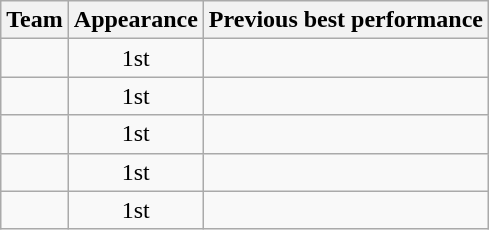<table class="wikitable sortable">
<tr>
<th>Team</th>
<th data-sort-type="number">Appearance</th>
<th>Previous best performance</th>
</tr>
<tr>
<td></td>
<td style="text-align:center">1st</td>
<td></td>
</tr>
<tr>
<td></td>
<td style="text-align:center">1st</td>
<td></td>
</tr>
<tr>
<td></td>
<td style="text-align:center">1st</td>
<td></td>
</tr>
<tr>
<td></td>
<td style="text-align:center">1st</td>
<td></td>
</tr>
<tr>
<td></td>
<td style="text-align:center">1st</td>
<td></td>
</tr>
</table>
